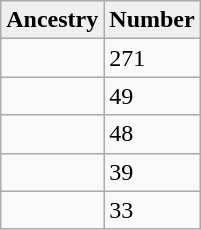<table style="float: center;" class="wikitable">
<tr>
<th style="background:#efefef;">Ancestry</th>
<th style="background:#efefef;">Number</th>
</tr>
<tr>
<td></td>
<td>271</td>
</tr>
<tr>
<td></td>
<td>49</td>
</tr>
<tr>
<td></td>
<td>48</td>
</tr>
<tr>
<td></td>
<td>39</td>
</tr>
<tr>
<td></td>
<td>33</td>
</tr>
</table>
